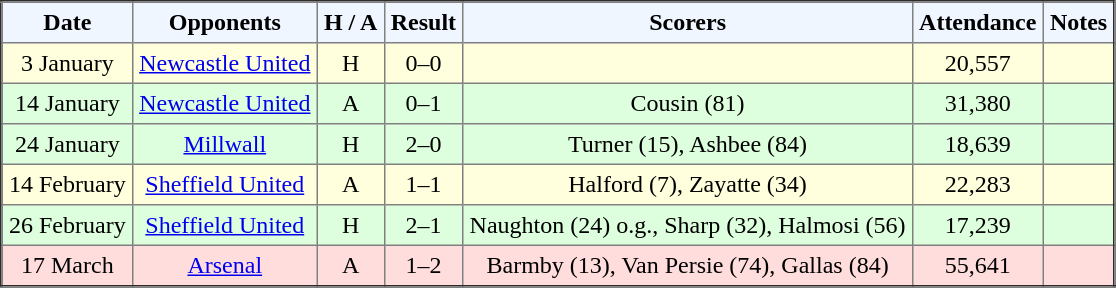<table border="2" cellpadding="4" style="border-collapse:collapse; text-align:center;">
<tr style="background:#f0f6ff;">
<th>Date</th>
<th>Opponents</th>
<th>H / A</th>
<th>Result</th>
<th>Scorers</th>
<th>Attendance</th>
<th>Notes</th>
</tr>
<tr style="background:#ffd;">
<td>3 January</td>
<td><a href='#'>Newcastle United</a></td>
<td>H</td>
<td>0–0</td>
<td></td>
<td>20,557</td>
<td> </td>
</tr>
<tr style="background:#dfd;">
<td>14 January</td>
<td><a href='#'>Newcastle United</a></td>
<td>A</td>
<td>0–1</td>
<td>Cousin (81)</td>
<td>31,380</td>
<td> </td>
</tr>
<tr style="background:#dfd;">
<td>24 January</td>
<td><a href='#'>Millwall</a></td>
<td>H</td>
<td>2–0</td>
<td>Turner (15), Ashbee (84)</td>
<td>18,639</td>
<td> </td>
</tr>
<tr style="background:#ffd;">
<td>14 February</td>
<td><a href='#'>Sheffield United</a></td>
<td>A</td>
<td>1–1</td>
<td>Halford (7), Zayatte (34)</td>
<td>22,283</td>
<td> </td>
</tr>
<tr style="background:#dfd;">
<td>26 February</td>
<td><a href='#'>Sheffield United</a></td>
<td>H</td>
<td>2–1</td>
<td>Naughton (24) o.g., Sharp (32), Halmosi (56)</td>
<td>17,239</td>
<td> </td>
</tr>
<tr style="background:#fdd;">
<td>17 March</td>
<td><a href='#'>Arsenal</a></td>
<td>A</td>
<td>1–2</td>
<td>Barmby (13), Van Persie (74), Gallas (84)</td>
<td>55,641</td>
<td> </td>
</tr>
</table>
